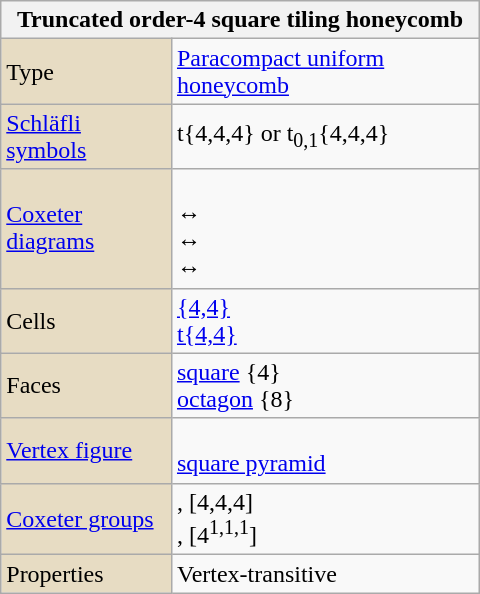<table class="wikitable" align="right" style="margin-left:10px" width="320">
<tr>
<th bgcolor=#e7dcc3 colspan=2>Truncated order-4 square tiling honeycomb</th>
</tr>
<tr>
<td bgcolor=#e7dcc3>Type</td>
<td><a href='#'>Paracompact uniform honeycomb</a></td>
</tr>
<tr>
<td bgcolor=#e7dcc3><a href='#'>Schläfli symbols</a></td>
<td>t{4,4,4} or t<sub>0,1</sub>{4,4,4}</td>
</tr>
<tr>
<td bgcolor=#e7dcc3><a href='#'>Coxeter diagrams</a></td>
<td><br> ↔ <br> ↔ <br> ↔ </td>
</tr>
<tr>
<td bgcolor=#e7dcc3>Cells</td>
<td><a href='#'>{4,4}</a> <br><a href='#'>t{4,4}</a> </td>
</tr>
<tr>
<td bgcolor=#e7dcc3>Faces</td>
<td><a href='#'>square</a> {4}<br><a href='#'>octagon</a> {8}</td>
</tr>
<tr>
<td bgcolor=#e7dcc3><a href='#'>Vertex figure</a></td>
<td><br><a href='#'>square pyramid</a></td>
</tr>
<tr>
<td bgcolor=#e7dcc3><a href='#'>Coxeter groups</a></td>
<td>, [4,4,4]<br>, [4<sup>1,1,1</sup>]</td>
</tr>
<tr>
<td bgcolor=#e7dcc3>Properties</td>
<td>Vertex-transitive</td>
</tr>
</table>
